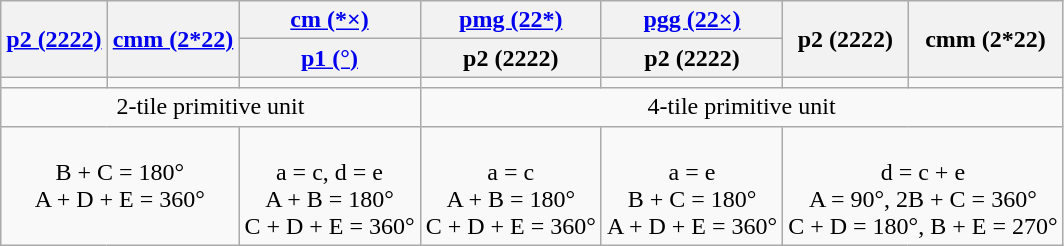<table class=wikitable>
<tr>
<th rowspan=2><a href='#'>p2 (2222)</a></th>
<th rowspan=2><a href='#'>cmm (2*22)</a></th>
<th><a href='#'>cm (*×)</a></th>
<th><a href='#'>pmg (22*)</a></th>
<th><a href='#'>pgg (22×)</a></th>
<th rowspan=2>p2 (2222)</th>
<th rowspan=2>cmm (2*22)</th>
</tr>
<tr>
<th><a href='#'>p1 (°)</a></th>
<th>p2 (2222)</th>
<th>p2 (2222)</th>
</tr>
<tr align=center>
<td></td>
<td></td>
<td></td>
<td></td>
<td></td>
<td></td>
<td></td>
</tr>
<tr align=center valign=top>
<td colspan=3>2-tile primitive unit</td>
<td colspan=4>4-tile primitive unit</td>
</tr>
<tr align=center valign=top>
<td colspan=2><br>B + C = 180°<br>A + D + E = 360°</td>
<td><br>a = c, d = e<br>A + B = 180°<br>C + D + E = 360°</td>
<td><br>a = c<br>A + B = 180°<br>C + D + E = 360°</td>
<td><br>a = e<br>B + C = 180°<br>A + D + E = 360°</td>
<td colspan=2><br>d = c + e<br>A = 90°, 2B + C = 360°<br>C + D = 180°, B + E = 270°</td>
</tr>
</table>
